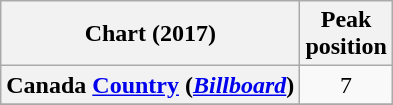<table class="wikitable sortable plainrowheaders" style="text-align:center">
<tr>
<th scope="col">Chart (2017)</th>
<th scope="col">Peak<br>position</th>
</tr>
<tr>
<th scope="row">Canada <a href='#'>Country</a> (<a href='#'><em>Billboard</em></a>)</th>
<td>7</td>
</tr>
<tr>
</tr>
</table>
